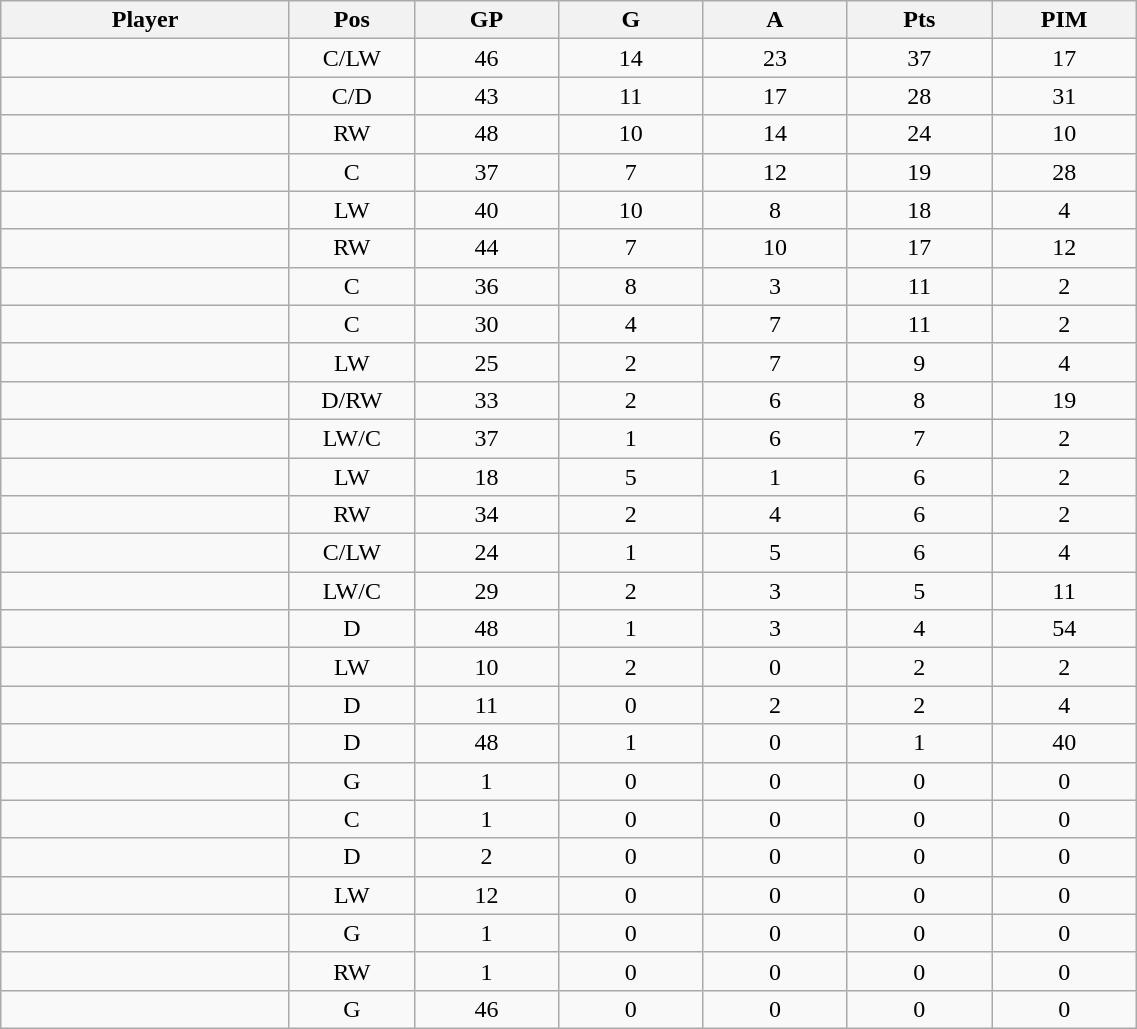<table class="wikitable sortable" width="60%">
<tr ALIGN="center">
<th bgcolor="#DDDDFF" width="10%">Player</th>
<th bgcolor="#DDDDFF" width="3%" title="Position">Pos</th>
<th bgcolor="#DDDDFF" width="5%" title="Games played">GP</th>
<th bgcolor="#DDDDFF" width="5%" title="Goals">G</th>
<th bgcolor="#DDDDFF" width="5%" title="Assists">A</th>
<th bgcolor="#DDDDFF" width="5%" title="Points">Pts</th>
<th bgcolor="#DDDDFF" width="5%" title="Penalties in Minutes">PIM</th>
</tr>
<tr align="center">
<td align="right"></td>
<td>C/LW</td>
<td>46</td>
<td>14</td>
<td>23</td>
<td>37</td>
<td>17</td>
</tr>
<tr align="center">
<td align="right"></td>
<td>C/D</td>
<td>43</td>
<td>11</td>
<td>17</td>
<td>28</td>
<td>31</td>
</tr>
<tr align="center">
<td align="right"></td>
<td>RW</td>
<td>48</td>
<td>10</td>
<td>14</td>
<td>24</td>
<td>10</td>
</tr>
<tr align="center">
<td align="right"></td>
<td>C</td>
<td>37</td>
<td>7</td>
<td>12</td>
<td>19</td>
<td>28</td>
</tr>
<tr align="center">
<td align="right"></td>
<td>LW</td>
<td>40</td>
<td>10</td>
<td>8</td>
<td>18</td>
<td>4</td>
</tr>
<tr align="center">
<td align="right"></td>
<td>RW</td>
<td>44</td>
<td>7</td>
<td>10</td>
<td>17</td>
<td>12</td>
</tr>
<tr align="center">
<td align="right"></td>
<td>C</td>
<td>36</td>
<td>8</td>
<td>3</td>
<td>11</td>
<td>2</td>
</tr>
<tr align="center">
<td align="right"></td>
<td>C</td>
<td>30</td>
<td>4</td>
<td>7</td>
<td>11</td>
<td>2</td>
</tr>
<tr align="center">
<td align="right"></td>
<td>LW</td>
<td>25</td>
<td>2</td>
<td>7</td>
<td>9</td>
<td>4</td>
</tr>
<tr align="center">
<td align="right"></td>
<td>D/RW</td>
<td>33</td>
<td>2</td>
<td>6</td>
<td>8</td>
<td>19</td>
</tr>
<tr align="center">
<td align="right"></td>
<td>LW/C</td>
<td>37</td>
<td>1</td>
<td>6</td>
<td>7</td>
<td>2</td>
</tr>
<tr align="center">
<td align="right"></td>
<td>LW</td>
<td>18</td>
<td>5</td>
<td>1</td>
<td>6</td>
<td>2</td>
</tr>
<tr align="center">
<td align="right"></td>
<td>RW</td>
<td>34</td>
<td>2</td>
<td>4</td>
<td>6</td>
<td>2</td>
</tr>
<tr align="center">
<td align="right"></td>
<td>C/LW</td>
<td>24</td>
<td>1</td>
<td>5</td>
<td>6</td>
<td>4</td>
</tr>
<tr align="center">
<td align="right"></td>
<td>LW/C</td>
<td>29</td>
<td>2</td>
<td>3</td>
<td>5</td>
<td>11</td>
</tr>
<tr align="center">
<td align="right"></td>
<td>D</td>
<td>48</td>
<td>1</td>
<td>3</td>
<td>4</td>
<td>54</td>
</tr>
<tr align="center">
<td align="right"></td>
<td>LW</td>
<td>10</td>
<td>2</td>
<td>0</td>
<td>2</td>
<td>2</td>
</tr>
<tr align="center">
<td align="right"></td>
<td>D</td>
<td>11</td>
<td>0</td>
<td>2</td>
<td>2</td>
<td>4</td>
</tr>
<tr align="center">
<td align="right"></td>
<td>D</td>
<td>48</td>
<td>1</td>
<td>0</td>
<td>1</td>
<td>40</td>
</tr>
<tr align="center">
<td align="right"></td>
<td>G</td>
<td>1</td>
<td>0</td>
<td>0</td>
<td>0</td>
<td>0</td>
</tr>
<tr align="center">
<td align="right"></td>
<td>C</td>
<td>1</td>
<td>0</td>
<td>0</td>
<td>0</td>
<td>0</td>
</tr>
<tr align="center">
<td align="right"></td>
<td>D</td>
<td>2</td>
<td>0</td>
<td>0</td>
<td>0</td>
<td>0</td>
</tr>
<tr align="center">
<td align="right"></td>
<td>LW</td>
<td>12</td>
<td>0</td>
<td>0</td>
<td>0</td>
<td>0</td>
</tr>
<tr align="center">
<td align="right"></td>
<td>G</td>
<td>1</td>
<td>0</td>
<td>0</td>
<td>0</td>
<td>0</td>
</tr>
<tr align="center">
<td align="right"></td>
<td>RW</td>
<td>1</td>
<td>0</td>
<td>0</td>
<td>0</td>
<td>0</td>
</tr>
<tr align="center">
<td align="right"></td>
<td>G</td>
<td>46</td>
<td>0</td>
<td>0</td>
<td>0</td>
<td>0</td>
</tr>
</table>
